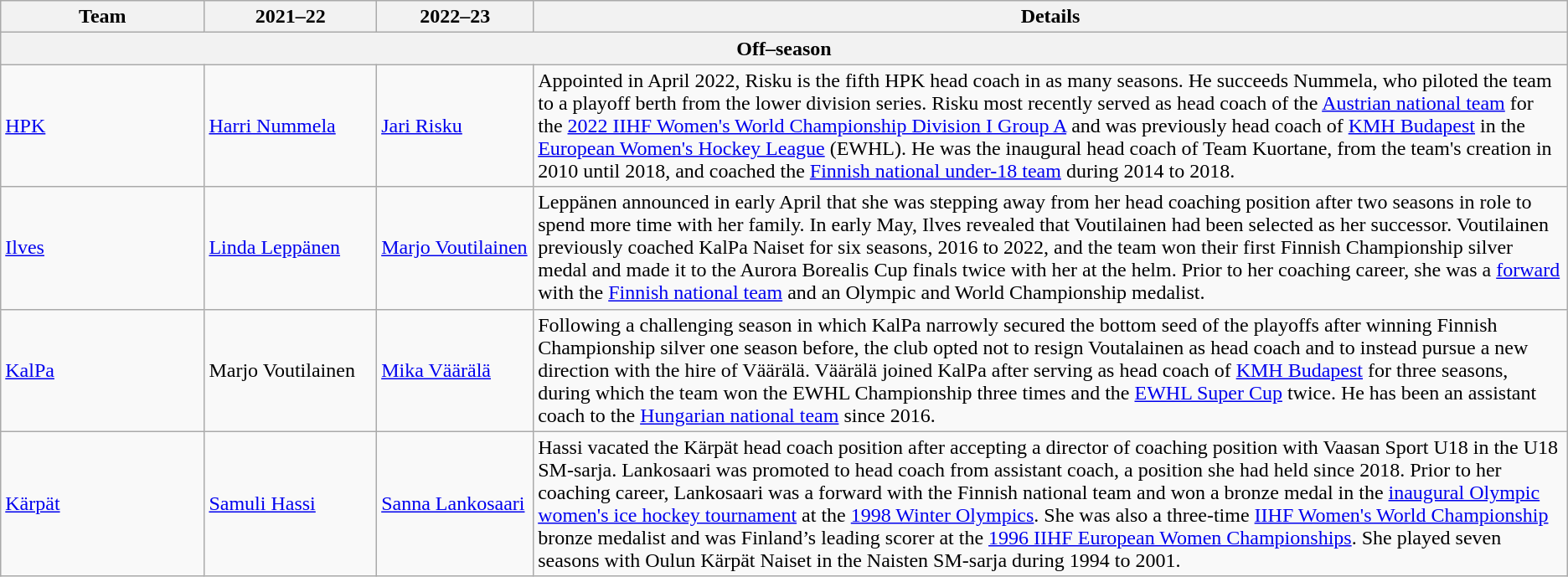<table class="wikitable">
<tr>
<th style="width:13%;">Team</th>
<th style="width:11%;">2021–22</th>
<th style="width:10%;">2022–23</th>
<th>Details</th>
</tr>
<tr>
<th colspan="4">Off–season</th>
</tr>
<tr>
<td><a href='#'>HPK</a></td>
<td><a href='#'>Harri Nummela</a></td>
<td><a href='#'>Jari Risku</a></td>
<td>Appointed in April 2022, Risku is the fifth HPK head coach in as many seasons. He succeeds Nummela, who piloted the team to a playoff berth from the lower division series. Risku most recently served as head coach of the <a href='#'>Austrian national team</a> for the <a href='#'>2022 IIHF Women's World Championship Division I Group A</a> and was previously head coach of <a href='#'>KMH Budapest</a> in the <a href='#'>European Women's Hockey League</a> (EWHL). He was the inaugural head coach of Team Kuortane, from the team's creation in 2010 until 2018, and coached the <a href='#'>Finnish national under-18 team</a> during 2014 to 2018.</td>
</tr>
<tr>
<td><a href='#'>Ilves</a></td>
<td><a href='#'>Linda Leppänen</a></td>
<td><a href='#'>Marjo Voutilainen</a></td>
<td>Leppänen announced in early April that she was stepping away from her head coaching position after two seasons in role to spend more time with her family. In early May, Ilves revealed that Voutilainen had been selected as her successor. Voutilainen previously coached KalPa Naiset for six seasons, 2016 to 2022, and the team won their first Finnish Championship silver medal and made it to the Aurora Borealis Cup finals twice with her at the helm. Prior to her coaching career, she was a <a href='#'>forward</a> with the <a href='#'>Finnish national team</a> and an Olympic and World Championship medalist.</td>
</tr>
<tr>
<td><a href='#'>KalPa</a></td>
<td>Marjo Voutilainen</td>
<td><a href='#'>Mika Väärälä</a></td>
<td>Following a challenging season in which KalPa narrowly secured the bottom seed of the playoffs after winning Finnish Championship silver one season before, the club opted not to resign Voutalainen as head coach and to instead pursue a new direction with the hire of Väärälä. Väärälä joined KalPa after serving as head coach of <a href='#'>KMH Budapest</a> for three seasons, during which the team won the EWHL Championship three times and the <a href='#'>EWHL Super Cup</a> twice. He has been an assistant coach to the <a href='#'>Hungarian national team</a> since 2016.</td>
</tr>
<tr>
<td><a href='#'>Kärpät</a></td>
<td><a href='#'>Samuli Hassi</a></td>
<td><a href='#'>Sanna Lankosaari</a></td>
<td>Hassi vacated the Kärpät head coach position after accepting a director of coaching position with Vaasan Sport U18 in the U18 SM-sarja. Lankosaari was promoted to head coach from assistant coach, a position she had held since 2018. Prior to her coaching career, Lankosaari was a forward with the Finnish national team and won a bronze medal in the <a href='#'>inaugural Olympic women's ice hockey tournament</a> at the <a href='#'>1998 Winter Olympics</a>. She was also a three-time <a href='#'>IIHF Women's World Championship</a> bronze medalist and was Finland’s leading scorer at the <a href='#'>1996 IIHF European Women Championships</a>. She played seven seasons with Oulun Kärpät Naiset in the Naisten SM-sarja during 1994 to 2001.</td>
</tr>
</table>
